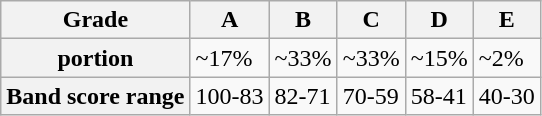<table class="wikitable">
<tr>
<th>Grade</th>
<th>A</th>
<th>B</th>
<th>C</th>
<th>D</th>
<th>E</th>
</tr>
<tr>
<th> portion</th>
<td>~17%</td>
<td>~33%</td>
<td>~33%</td>
<td>~15%</td>
<td>~2%</td>
</tr>
<tr>
<th>Band score range</th>
<td>100-83</td>
<td>82-71</td>
<td>70-59</td>
<td>58-41</td>
<td>40-30</td>
</tr>
</table>
